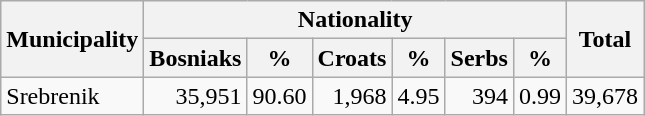<table class="wikitable" style="text-align:right;">
<tr>
<th rowspan="2">Municipality</th>
<th colspan="6">Nationality</th>
<th rowspan="2">Total</th>
</tr>
<tr>
<th>Bosniaks</th>
<th>%</th>
<th>Croats</th>
<th>%</th>
<th>Serbs</th>
<th>%</th>
</tr>
<tr>
<td style="text-align:left;">Srebrenik</td>
<td>35,951</td>
<td>90.60</td>
<td>1,968</td>
<td>4.95</td>
<td>394</td>
<td>0.99</td>
<td>39,678</td>
</tr>
</table>
